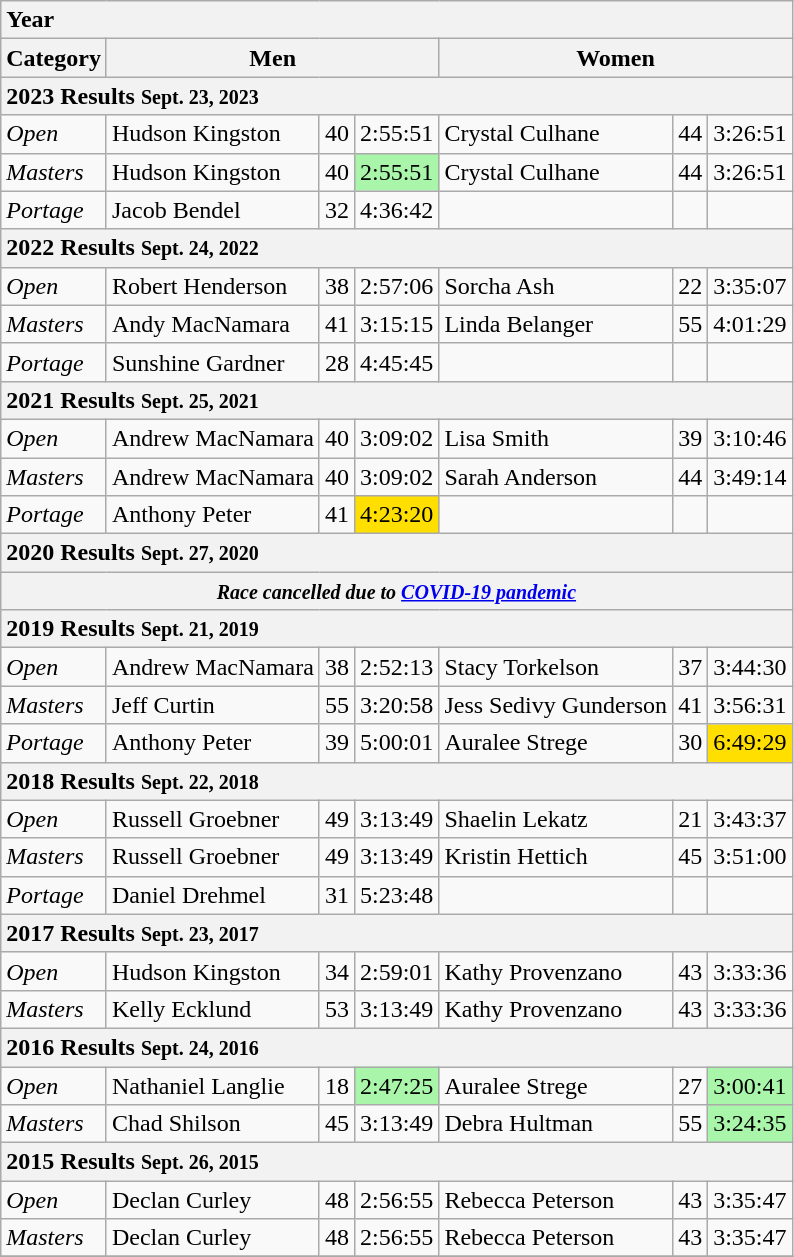<table class="wikitable" style="font-size=95%;">
<tr>
<th colspan=7 style="text-align:left;">Year</th>
</tr>
<tr>
<th>Category</th>
<th colspan=3>Men</th>
<th colspan=3>Women</th>
</tr>
<tr>
<th colspan=7 style="text-align:left;">2023 Results <small>Sept. 23, 2023</small></th>
</tr>
<tr>
<td><em>Open</em></td>
<td>Hudson Kingston</td>
<td>40</td>
<td>2:55:51</td>
<td>Crystal Culhane</td>
<td>44</td>
<td>3:26:51</td>
</tr>
<tr>
<td><em>Masters</em></td>
<td>Hudson Kingston</td>
<td>40</td>
<td bgcolor=#A9F5A9>2:55:51</td>
<td>Crystal Culhane</td>
<td>44</td>
<td>3:26:51</td>
</tr>
<tr>
<td><em>Portage</em></td>
<td>Jacob Bendel</td>
<td>32</td>
<td>4:36:42</td>
<td></td>
<td></td>
</tr>
<tr>
<th colspan=7 style="text-align:left;">2022 Results <small>Sept. 24, 2022</small></th>
</tr>
<tr>
<td><em>Open</em></td>
<td>Robert Henderson</td>
<td>38</td>
<td>2:57:06</td>
<td>Sorcha Ash</td>
<td>22</td>
<td>3:35:07</td>
</tr>
<tr>
<td><em>Masters</em></td>
<td>Andy MacNamara</td>
<td>41</td>
<td>3:15:15</td>
<td>Linda Belanger</td>
<td>55</td>
<td>4:01:29</td>
</tr>
<tr>
<td><em>Portage</em></td>
<td>Sunshine Gardner</td>
<td>28</td>
<td>4:45:45</td>
<td></td>
<td></td>
</tr>
<tr>
<th colspan=7 style="text-align:left;">2021 Results <small>Sept. 25, 2021</small></th>
</tr>
<tr>
<td><em>Open</em></td>
<td>Andrew MacNamara</td>
<td>40</td>
<td>3:09:02</td>
<td>Lisa Smith</td>
<td>39</td>
<td>3:10:46</td>
</tr>
<tr>
<td><em>Masters</em></td>
<td>Andrew MacNamara</td>
<td>40</td>
<td>3:09:02</td>
<td>Sarah Anderson</td>
<td>44</td>
<td>3:49:14</td>
</tr>
<tr>
<td><em>Portage</em></td>
<td>Anthony Peter</td>
<td>41</td>
<td bgcolor=#FFDF00>4:23:20</td>
<td></td>
<td></td>
</tr>
<tr>
<th colspan=7 style="text-align:left;">2020 Results <small>Sept. 27, 2020</small></th>
</tr>
<tr>
<th colspan=7 style="text-align:center;"><small><em>Race cancelled due to <a href='#'>COVID-19 pandemic</a></em></small></th>
</tr>
<tr>
<th colspan=7 style="text-align:left;">2019 Results <small>Sept. 21, 2019</small></th>
</tr>
<tr>
<td><em>Open</em></td>
<td>Andrew MacNamara</td>
<td>38</td>
<td>2:52:13</td>
<td>Stacy Torkelson</td>
<td>37</td>
<td>3:44:30</td>
</tr>
<tr>
<td><em>Masters</em></td>
<td>Jeff Curtin</td>
<td>55</td>
<td>3:20:58</td>
<td>Jess Sedivy Gunderson</td>
<td>41</td>
<td>3:56:31</td>
</tr>
<tr>
<td><em>Portage</em></td>
<td>Anthony Peter</td>
<td>39</td>
<td>5:00:01</td>
<td>Auralee Strege</td>
<td>30</td>
<td bgcolor=#FFDF00>6:49:29</td>
</tr>
<tr>
<th colspan=7 style="text-align:left;">2018 Results <small>Sept. 22, 2018</small></th>
</tr>
<tr>
<td><em>Open</em></td>
<td>Russell Groebner</td>
<td>49</td>
<td>3:13:49</td>
<td>Shaelin Lekatz</td>
<td>21</td>
<td>3:43:37</td>
</tr>
<tr>
<td><em>Masters</em></td>
<td>Russell Groebner</td>
<td>49</td>
<td>3:13:49</td>
<td>Kristin Hettich</td>
<td>45</td>
<td>3:51:00</td>
</tr>
<tr>
<td><em>Portage</em></td>
<td>Daniel Drehmel</td>
<td>31</td>
<td>5:23:48</td>
<td></td>
<td></td>
<td></td>
</tr>
<tr>
<th colspan=7 style="text-align:left;">2017 Results <small>Sept. 23, 2017</small></th>
</tr>
<tr>
<td><em>Open</em></td>
<td>Hudson Kingston</td>
<td>34</td>
<td>2:59:01</td>
<td>Kathy Provenzano</td>
<td>43</td>
<td>3:33:36</td>
</tr>
<tr>
<td><em>Masters</em></td>
<td>Kelly Ecklund</td>
<td>53</td>
<td>3:13:49</td>
<td>Kathy Provenzano</td>
<td>43</td>
<td>3:33:36</td>
</tr>
<tr>
<th colspan=7 style="text-align:left;">2016 Results <small>Sept. 24, 2016</small></th>
</tr>
<tr>
<td><em>Open</em></td>
<td>Nathaniel Langlie</td>
<td>18</td>
<td bgcolor=#A9F5A9>2:47:25</td>
<td>Auralee Strege</td>
<td>27</td>
<td bgcolor=#A9F5A9>3:00:41</td>
</tr>
<tr>
<td><em>Masters</em></td>
<td>Chad Shilson</td>
<td>45</td>
<td>3:13:49</td>
<td>Debra Hultman</td>
<td>55</td>
<td bgcolor=#A9F5A9>3:24:35</td>
</tr>
<tr>
<th colspan=7 style="text-align:left;">2015 Results <small>Sept. 26, 2015</small></th>
</tr>
<tr>
<td><em>Open</em></td>
<td>Declan Curley</td>
<td>48</td>
<td>2:56:55</td>
<td>Rebecca Peterson</td>
<td>43</td>
<td>3:35:47</td>
</tr>
<tr>
<td><em>Masters</em></td>
<td>Declan Curley</td>
<td>48</td>
<td>2:56:55</td>
<td>Rebecca Peterson</td>
<td>43</td>
<td>3:35:47</td>
</tr>
<tr>
</tr>
</table>
